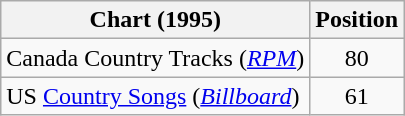<table class="wikitable sortable">
<tr>
<th scope="col">Chart (1995)</th>
<th scope="col">Position</th>
</tr>
<tr>
<td>Canada Country Tracks (<em><a href='#'>RPM</a></em>)</td>
<td align="center">80</td>
</tr>
<tr>
<td>US <a href='#'>Country Songs</a> (<em><a href='#'>Billboard</a></em>)</td>
<td align="center">61</td>
</tr>
</table>
